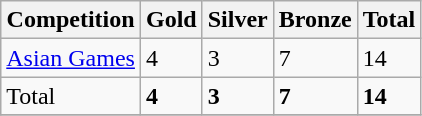<table class="wikitable sortable">
<tr>
<th>Competition</th>
<th>Gold</th>
<th>Silver</th>
<th>Bronze</th>
<th>Total</th>
</tr>
<tr>
<td><a href='#'>Asian Games</a></td>
<td>4</td>
<td>3</td>
<td>7</td>
<td>14</td>
</tr>
<tr>
<td>Total</td>
<td><strong>4</strong></td>
<td><strong>3</strong></td>
<td><strong>7</strong></td>
<td><strong>14</strong></td>
</tr>
<tr>
</tr>
</table>
